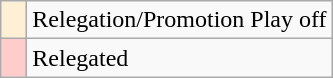<table class="wikitable">
<tr>
<td width=10px  bgcolor=FFEFD5></td>
<td>Relegation/Promotion Play off</td>
</tr>
<tr>
<td width=10px  bgcolor=FFCCCC></td>
<td>Relegated</td>
</tr>
</table>
